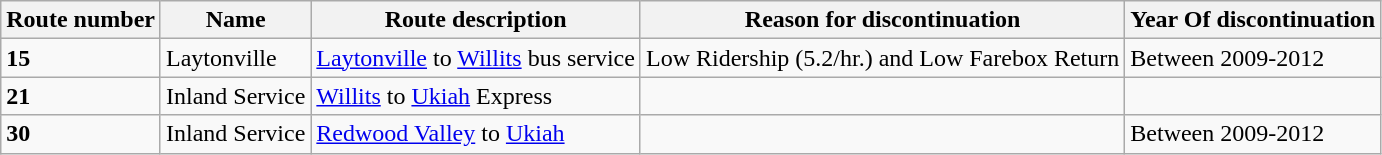<table class="wikitable">
<tr>
<th>Route number</th>
<th>Name</th>
<th>Route description</th>
<th>Reason for discontinuation</th>
<th>Year Of discontinuation</th>
</tr>
<tr>
<td><strong>15</strong></td>
<td>Laytonville</td>
<td><a href='#'>Laytonville</a> to <a href='#'>Willits</a> bus service</td>
<td>Low Ridership (5.2/hr.) and Low Farebox Return</td>
<td>Between 2009-2012</td>
</tr>
<tr>
<td><strong>21</strong></td>
<td>Inland Service</td>
<td><a href='#'>Willits</a> to <a href='#'>Ukiah</a> Express</td>
<td></td>
<td></td>
</tr>
<tr>
<td><strong>30</strong></td>
<td>Inland Service</td>
<td><a href='#'>Redwood Valley</a> to <a href='#'>Ukiah</a></td>
<td></td>
<td>Between 2009-2012</td>
</tr>
</table>
